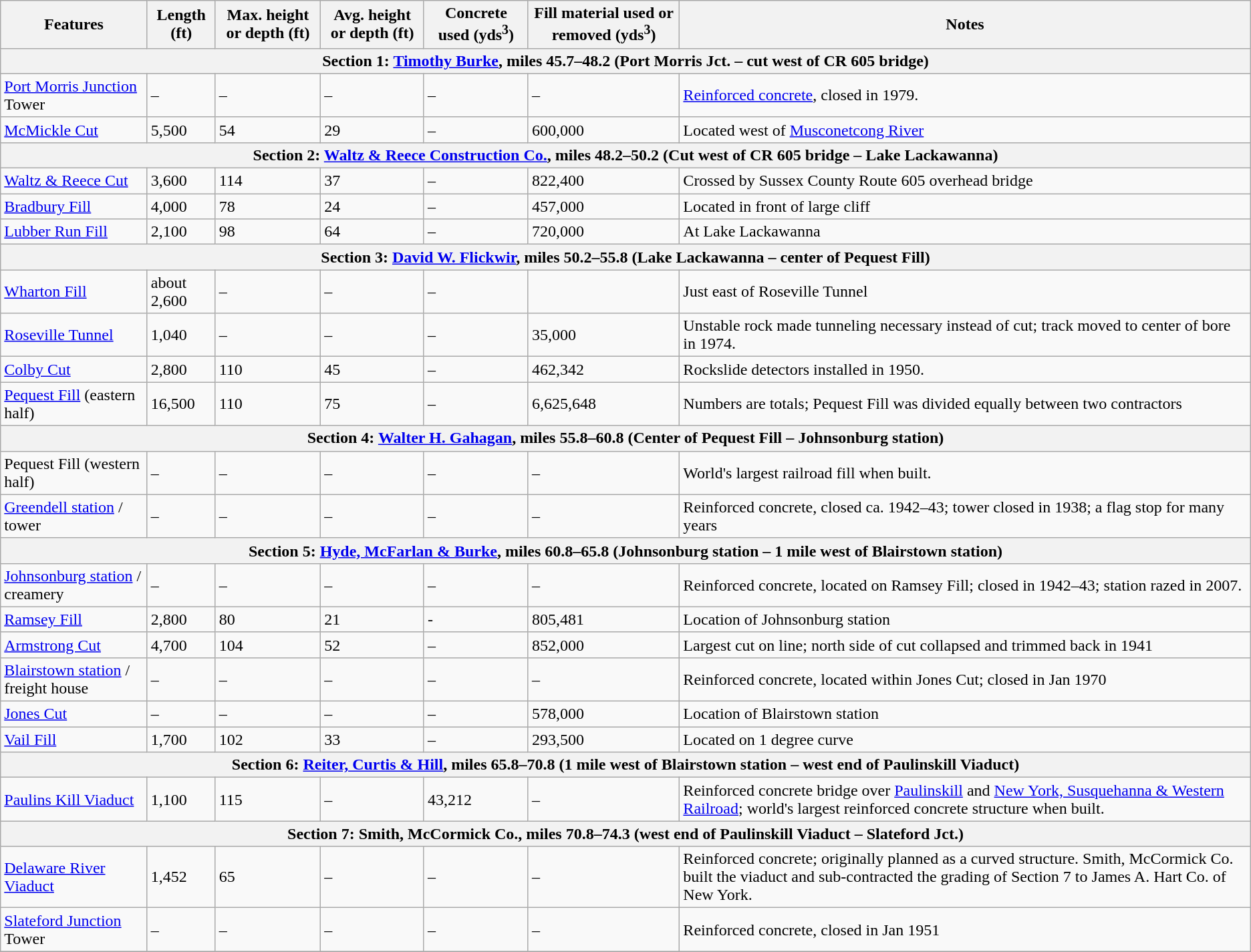<table class="wikitable">
<tr>
<th>Features</th>
<th>Length (ft)</th>
<th>Max. height or depth (ft)</th>
<th>Avg. height or depth (ft)</th>
<th>Concrete used (yds<sup>3</sup>)</th>
<th>Fill material used or removed (yds<sup>3</sup>)</th>
<th>Notes</th>
</tr>
<tr>
<th colspan=7>Section 1: <a href='#'>Timothy Burke</a>, miles 45.7–48.2 (Port Morris Jct. – cut west of CR 605 bridge)</th>
</tr>
<tr>
<td><a href='#'>Port Morris Junction</a> Tower</td>
<td>–</td>
<td>–</td>
<td>–</td>
<td>–</td>
<td>–</td>
<td><a href='#'>Reinforced concrete</a>, closed in 1979.</td>
</tr>
<tr>
<td><a href='#'>McMickle Cut</a></td>
<td>5,500</td>
<td>54</td>
<td>29</td>
<td>–</td>
<td>600,000</td>
<td>Located west of <a href='#'>Musconetcong River</a></td>
</tr>
<tr>
<th colspan=7>Section 2: <a href='#'>Waltz & Reece Construction Co.</a>, miles 48.2–50.2 (Cut west of CR 605 bridge – Lake Lackawanna)</th>
</tr>
<tr>
<td><a href='#'>Waltz & Reece Cut</a></td>
<td>3,600</td>
<td>114</td>
<td>37</td>
<td>–</td>
<td>822,400</td>
<td>Crossed by Sussex County Route 605 overhead bridge</td>
</tr>
<tr>
<td><a href='#'>Bradbury Fill</a></td>
<td>4,000</td>
<td>78</td>
<td>24</td>
<td>–</td>
<td>457,000</td>
<td>Located in front of large cliff</td>
</tr>
<tr>
<td><a href='#'>Lubber Run Fill</a></td>
<td>2,100</td>
<td>98</td>
<td>64</td>
<td>–</td>
<td>720,000</td>
<td>At Lake Lackawanna</td>
</tr>
<tr>
<th colspan=7>Section 3: <a href='#'>David W. Flickwir</a>, miles 50.2–55.8 (Lake Lackawanna – center of Pequest Fill)</th>
</tr>
<tr>
<td><a href='#'>Wharton Fill</a></td>
<td>about 2,600</td>
<td>–</td>
<td>–</td>
<td>–</td>
<td> </td>
<td>Just east of Roseville Tunnel</td>
</tr>
<tr>
<td><a href='#'>Roseville Tunnel</a></td>
<td>1,040</td>
<td>–</td>
<td>–</td>
<td>–</td>
<td>35,000</td>
<td>Unstable rock made tunneling necessary instead of cut; track moved to center of bore in 1974.</td>
</tr>
<tr>
<td><a href='#'>Colby Cut</a></td>
<td>2,800</td>
<td>110</td>
<td>45</td>
<td>–</td>
<td>462,342</td>
<td>Rockslide detectors installed in 1950.</td>
</tr>
<tr>
<td><a href='#'>Pequest Fill</a> (eastern half)</td>
<td>16,500</td>
<td>110</td>
<td>75</td>
<td>–</td>
<td>6,625,648</td>
<td>Numbers are totals; Pequest Fill was divided equally between two contractors</td>
</tr>
<tr>
<th colspan=7>Section 4: <a href='#'>Walter H. Gahagan</a>, miles 55.8–60.8 (Center of Pequest Fill – Johnsonburg station)</th>
</tr>
<tr>
<td>Pequest Fill (western half)</td>
<td>–</td>
<td>–</td>
<td>–</td>
<td>–</td>
<td>–</td>
<td>World's largest railroad fill when built.</td>
</tr>
<tr>
<td><a href='#'>Greendell station</a> / tower</td>
<td>–</td>
<td>–</td>
<td>–</td>
<td>–</td>
<td>–</td>
<td>Reinforced concrete, closed ca. 1942–43; tower closed in 1938; a flag stop for many years</td>
</tr>
<tr>
<th colspan=7>Section 5: <a href='#'>Hyde, McFarlan & Burke</a>, miles 60.8–65.8 (Johnsonburg station – 1 mile west of Blairstown station)</th>
</tr>
<tr>
<td><a href='#'>Johnsonburg station</a> / creamery</td>
<td>–</td>
<td>–</td>
<td>–</td>
<td>–</td>
<td>–</td>
<td>Reinforced concrete, located on Ramsey Fill; closed in 1942–43; station razed in 2007.</td>
</tr>
<tr>
<td><a href='#'>Ramsey Fill</a></td>
<td>2,800</td>
<td>80</td>
<td>21</td>
<td>-</td>
<td>805,481</td>
<td>Location of Johnsonburg station</td>
</tr>
<tr>
<td><a href='#'>Armstrong Cut</a></td>
<td>4,700</td>
<td>104</td>
<td>52</td>
<td>–</td>
<td>852,000</td>
<td>Largest cut on line; north side of cut collapsed and trimmed back in 1941</td>
</tr>
<tr>
<td><a href='#'>Blairstown station</a> / freight house</td>
<td>–</td>
<td>–</td>
<td>–</td>
<td>–</td>
<td>–</td>
<td>Reinforced concrete, located within Jones Cut; closed in Jan 1970</td>
</tr>
<tr>
<td><a href='#'>Jones Cut</a></td>
<td>–</td>
<td>–</td>
<td>–</td>
<td>–</td>
<td>578,000</td>
<td>Location of Blairstown station</td>
</tr>
<tr>
<td><a href='#'>Vail Fill</a></td>
<td>1,700</td>
<td>102</td>
<td>33</td>
<td>–</td>
<td>293,500</td>
<td>Located on 1 degree curve</td>
</tr>
<tr>
<th colspan=7>Section 6: <a href='#'>Reiter, Curtis & Hill</a>, miles 65.8–70.8 (1 mile west of Blairstown station – west end of Paulinskill Viaduct)</th>
</tr>
<tr>
<td><a href='#'>Paulins Kill Viaduct</a></td>
<td>1,100</td>
<td>115</td>
<td>–</td>
<td>43,212</td>
<td>–</td>
<td>Reinforced concrete bridge over <a href='#'>Paulinskill</a> and <a href='#'>New York, Susquehanna & Western Railroad</a>; world's largest reinforced concrete structure when built.</td>
</tr>
<tr>
<th colspan=7>Section 7: Smith, McCormick Co., miles 70.8–74.3 (west end of Paulinskill Viaduct – Slateford Jct.)</th>
</tr>
<tr>
<td><a href='#'>Delaware River Viaduct</a></td>
<td>1,452</td>
<td>65</td>
<td>–</td>
<td>–</td>
<td>–</td>
<td>Reinforced concrete; originally planned as a curved structure.  Smith, McCormick Co. built the viaduct and sub-contracted the grading of Section 7 to James A. Hart Co. of New York.</td>
</tr>
<tr>
<td><a href='#'>Slateford Junction</a> Tower</td>
<td>–</td>
<td>–</td>
<td>–</td>
<td>–</td>
<td>–</td>
<td>Reinforced concrete, closed in Jan 1951</td>
</tr>
<tr>
</tr>
</table>
